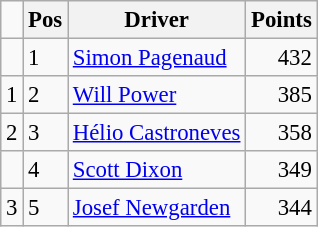<table class="wikitable" style="font-size: 95%;">
<tr>
<td></td>
<th>Pos</th>
<th>Driver</th>
<th>Points</th>
</tr>
<tr>
<td align="left"></td>
<td>1</td>
<td> <a href='#'>Simon Pagenaud</a></td>
<td align="right">432</td>
</tr>
<tr>
<td align="left"> 1</td>
<td>2</td>
<td> <a href='#'>Will Power</a></td>
<td align="right">385</td>
</tr>
<tr>
<td align="left"> 2</td>
<td>3</td>
<td> <a href='#'>Hélio Castroneves</a></td>
<td align="right">358</td>
</tr>
<tr>
<td align="left"></td>
<td>4</td>
<td> <a href='#'>Scott Dixon</a></td>
<td align="right">349</td>
</tr>
<tr>
<td align="left"> 3</td>
<td>5</td>
<td> <a href='#'>Josef Newgarden</a></td>
<td align="right">344</td>
</tr>
</table>
